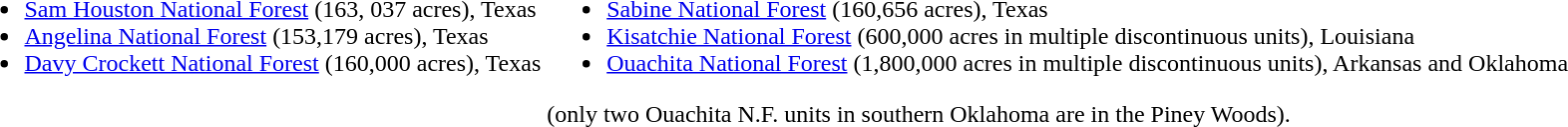<table>
<tr ---- valign="top">
<td><br><ul><li><a href='#'>Sam Houston National Forest</a> (163, 037 acres), Texas</li><li><a href='#'>Angelina National Forest</a> (153,179 acres), Texas</li><li><a href='#'>Davy Crockett National Forest</a> (160,000 acres), Texas</li></ul></td>
<td><br><ul><li><a href='#'>Sabine National Forest</a> (160,656 acres), Texas</li><li><a href='#'>Kisatchie National Forest</a> (600,000 acres in multiple discontinuous units), Louisiana</li><li><a href='#'>Ouachita National Forest</a> (1,800,000 acres in multiple discontinuous units), Arkansas and Oklahoma</li></ul>(only two Ouachita N.F. units in southern Oklahoma are in the Piney Woods).</td>
</tr>
</table>
